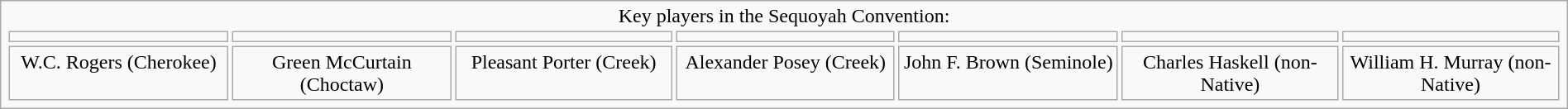<table class="wikitable" style="margin:20px auto; text-align:center">
<tr>
<td>Key players in the Sequoyah Convention:<br><table cellspacing=3 cellpadding=3>
<tr class="noresize">
<td style="width:180px"></td>
<td style="width:180px"></td>
<td style="width:180px"></td>
<td style="width:180px"></td>
<td style="width:180px"></td>
<td style="width:180px"></td>
<td style="width:180px"></td>
</tr>
<tr style="vertical-align:top">
<td>W.C. Rogers (Cherokee)</td>
<td>Green McCurtain (Choctaw)</td>
<td>Pleasant Porter (Creek)</td>
<td>Alexander Posey (Creek)</td>
<td>John F. Brown (Seminole)</td>
<td>Charles Haskell (non-Native)</td>
<td>William H. Murray (non-Native)</td>
</tr>
</table>
</td>
</tr>
</table>
